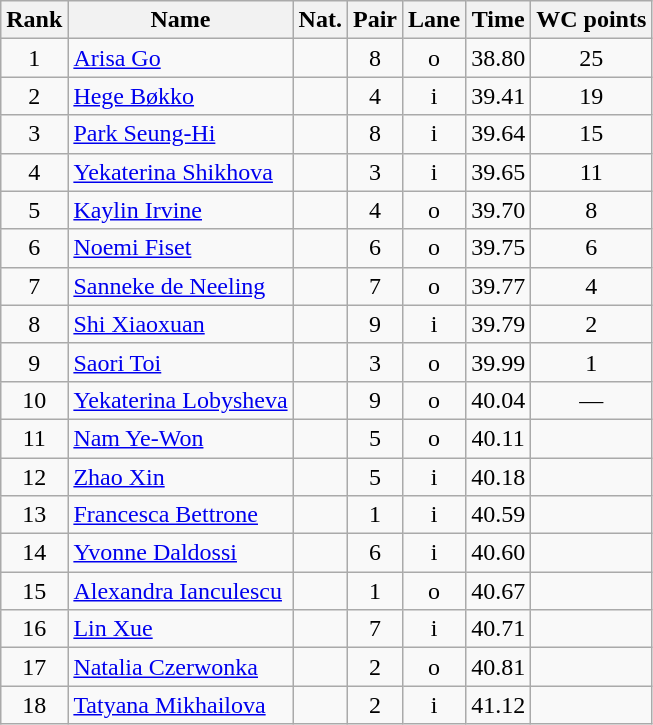<table class="wikitable sortable" style="text-align:center">
<tr>
<th>Rank</th>
<th>Name</th>
<th>Nat.</th>
<th>Pair</th>
<th>Lane</th>
<th>Time</th>
<th>WC points</th>
</tr>
<tr>
<td>1</td>
<td align=left><a href='#'>Arisa Go</a></td>
<td></td>
<td>8</td>
<td>o</td>
<td>38.80</td>
<td>25</td>
</tr>
<tr>
<td>2</td>
<td align=left><a href='#'>Hege Bøkko</a></td>
<td></td>
<td>4</td>
<td>i</td>
<td>39.41</td>
<td>19</td>
</tr>
<tr>
<td>3</td>
<td align=left><a href='#'>Park Seung-Hi</a></td>
<td></td>
<td>8</td>
<td>i</td>
<td>39.64</td>
<td>15</td>
</tr>
<tr>
<td>4</td>
<td align=left><a href='#'>Yekaterina Shikhova</a></td>
<td></td>
<td>3</td>
<td>i</td>
<td>39.65</td>
<td>11</td>
</tr>
<tr>
<td>5</td>
<td align=left><a href='#'>Kaylin Irvine</a></td>
<td></td>
<td>4</td>
<td>o</td>
<td>39.70</td>
<td>8</td>
</tr>
<tr>
<td>6</td>
<td align=left><a href='#'>Noemi Fiset</a></td>
<td></td>
<td>6</td>
<td>o</td>
<td>39.75</td>
<td>6</td>
</tr>
<tr>
<td>7</td>
<td align=left><a href='#'>Sanneke de Neeling</a></td>
<td></td>
<td>7</td>
<td>o</td>
<td>39.77</td>
<td>4</td>
</tr>
<tr>
<td>8</td>
<td align=left><a href='#'>Shi Xiaoxuan</a></td>
<td></td>
<td>9</td>
<td>i</td>
<td>39.79</td>
<td>2</td>
</tr>
<tr>
<td>9</td>
<td align=left><a href='#'>Saori Toi</a></td>
<td></td>
<td>3</td>
<td>o</td>
<td>39.99</td>
<td>1</td>
</tr>
<tr>
<td>10</td>
<td align=left><a href='#'>Yekaterina Lobysheva</a></td>
<td></td>
<td>9</td>
<td>o</td>
<td>40.04</td>
<td>—</td>
</tr>
<tr>
<td>11</td>
<td align=left><a href='#'>Nam Ye-Won</a></td>
<td></td>
<td>5</td>
<td>o</td>
<td>40.11</td>
<td></td>
</tr>
<tr>
<td>12</td>
<td align=left><a href='#'>Zhao Xin</a></td>
<td></td>
<td>5</td>
<td>i</td>
<td>40.18</td>
<td></td>
</tr>
<tr>
<td>13</td>
<td align=left><a href='#'>Francesca Bettrone</a></td>
<td></td>
<td>1</td>
<td>i</td>
<td>40.59</td>
<td></td>
</tr>
<tr>
<td>14</td>
<td align=left><a href='#'>Yvonne Daldossi</a></td>
<td></td>
<td>6</td>
<td>i</td>
<td>40.60</td>
<td></td>
</tr>
<tr>
<td>15</td>
<td align=left><a href='#'>Alexandra Ianculescu</a></td>
<td></td>
<td>1</td>
<td>o</td>
<td>40.67</td>
<td></td>
</tr>
<tr>
<td>16</td>
<td align=left><a href='#'>Lin Xue</a></td>
<td></td>
<td>7</td>
<td>i</td>
<td>40.71</td>
<td></td>
</tr>
<tr>
<td>17</td>
<td align=left><a href='#'>Natalia Czerwonka</a></td>
<td></td>
<td>2</td>
<td>o</td>
<td>40.81</td>
<td></td>
</tr>
<tr>
<td>18</td>
<td align=left><a href='#'>Tatyana Mikhailova</a></td>
<td></td>
<td>2</td>
<td>i</td>
<td>41.12</td>
<td></td>
</tr>
</table>
